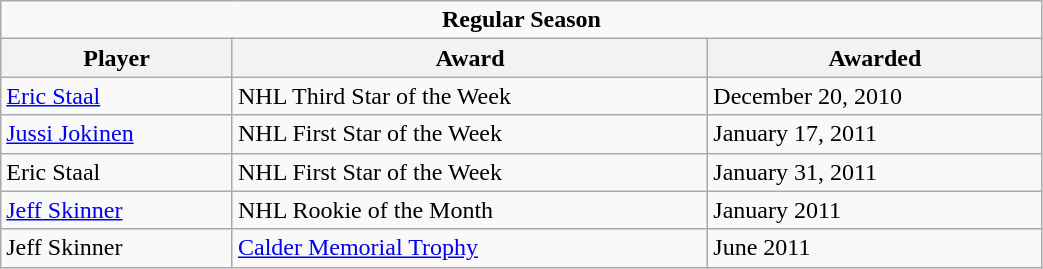<table class="wikitable" width="55%">
<tr>
<td colspan="10" align="center"><strong>Regular Season</strong></td>
</tr>
<tr>
<th>Player</th>
<th>Award</th>
<th>Awarded</th>
</tr>
<tr>
<td><a href='#'>Eric Staal</a></td>
<td>NHL Third Star of the Week</td>
<td>December 20, 2010</td>
</tr>
<tr>
<td><a href='#'>Jussi Jokinen</a></td>
<td>NHL First Star of the Week</td>
<td>January 17, 2011</td>
</tr>
<tr>
<td>Eric Staal</td>
<td>NHL First Star of the Week</td>
<td>January 31, 2011</td>
</tr>
<tr>
<td><a href='#'>Jeff Skinner</a></td>
<td>NHL Rookie of the Month</td>
<td>January 2011</td>
</tr>
<tr>
<td>Jeff Skinner</td>
<td><a href='#'>Calder Memorial Trophy</a></td>
<td>June 2011</td>
</tr>
</table>
